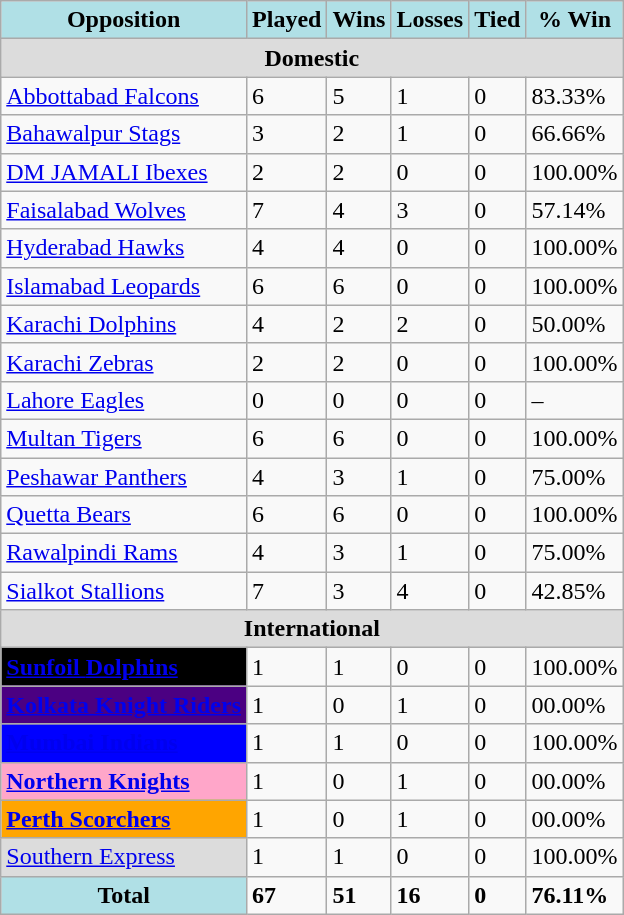<table class="wikitable sortable">
<tr>
<th style="background:#b0e0e6; color:#000;">Opposition</th>
<th style="background:#b0e0e6; color:#000;">Played</th>
<th style="background:#b0e0e6; color:#000;">Wins</th>
<th style="background:#b0e0e6; color:#000;">Losses</th>
<th style="background:#b0e0e6; color:#000;">Tied</th>
<th style="background:#b0e0e6; color:#000;">% Win</th>
</tr>
<tr>
<th colspan="7"  style="background:#dcdcdc; text-align:center;">Domestic</th>
</tr>
<tr>
<td> <a href='#'>Abbottabad Falcons</a></td>
<td>6</td>
<td>5</td>
<td>1</td>
<td>0</td>
<td>83.33%</td>
</tr>
<tr>
<td> <a href='#'>Bahawalpur Stags</a></td>
<td>3</td>
<td>2</td>
<td>1</td>
<td>0</td>
<td>66.66%</td>
</tr>
<tr>
<td> <a href='#'>DM JAMALI Ibexes</a></td>
<td>2</td>
<td>2</td>
<td>0</td>
<td>0</td>
<td>100.00%</td>
</tr>
<tr>
<td> <a href='#'>Faisalabad Wolves</a></td>
<td>7</td>
<td>4</td>
<td>3</td>
<td>0</td>
<td>57.14%</td>
</tr>
<tr>
<td> <a href='#'>Hyderabad Hawks</a></td>
<td>4</td>
<td>4</td>
<td>0</td>
<td>0</td>
<td>100.00%</td>
</tr>
<tr>
<td> <a href='#'>Islamabad Leopards</a></td>
<td>6</td>
<td>6</td>
<td>0</td>
<td>0</td>
<td>100.00%</td>
</tr>
<tr>
<td> <a href='#'>Karachi Dolphins</a></td>
<td>4</td>
<td>2</td>
<td>2</td>
<td>0</td>
<td>50.00%</td>
</tr>
<tr>
<td> <a href='#'>Karachi Zebras</a></td>
<td>2</td>
<td>2</td>
<td>0</td>
<td>0</td>
<td>100.00%</td>
</tr>
<tr>
<td> <a href='#'>Lahore Eagles</a></td>
<td>0</td>
<td>0</td>
<td>0</td>
<td>0</td>
<td>–</td>
</tr>
<tr>
<td> <a href='#'>Multan Tigers</a></td>
<td>6</td>
<td>6</td>
<td>0</td>
<td>0</td>
<td>100.00%</td>
</tr>
<tr>
<td> <a href='#'>Peshawar Panthers</a></td>
<td>4</td>
<td>3</td>
<td>1</td>
<td>0</td>
<td>75.00%</td>
</tr>
<tr>
<td> <a href='#'>Quetta Bears</a></td>
<td>6</td>
<td>6</td>
<td>0</td>
<td>0</td>
<td>100.00%</td>
</tr>
<tr>
<td> <a href='#'>Rawalpindi Rams</a></td>
<td>4</td>
<td>3</td>
<td>1</td>
<td>0</td>
<td>75.00%</td>
</tr>
<tr>
<td> <a href='#'>Sialkot Stallions</a></td>
<td>7</td>
<td>3</td>
<td>4</td>
<td>0</td>
<td>42.85%</td>
</tr>
<tr>
<th colspan="7"  style="background:#dcdcdc; text-align:center;">International</th>
</tr>
<tr>
<th style="background:black; text-align:left;"> <a href='#'><span>Sunfoil </span><span>Dolphins</span></a></th>
<td>1</td>
<td>1</td>
<td>0</td>
<td>0</td>
<td>100.00%</td>
</tr>
<tr>
<th style="background:indigo; text-align:left;"> <a href='#'><span>Kolkata Knight Riders</span></a></th>
<td>1</td>
<td>0</td>
<td>1</td>
<td>0</td>
<td>00.00%</td>
</tr>
<tr>
<th style="text-align:left; background:blue;"> <a href='#'><span>Mumbai Indians</span></a></th>
<td>1</td>
<td>1</td>
<td>0</td>
<td>0</td>
<td>100.00%</td>
</tr>
<tr>
<th style="background:#ffa6c9; text-align:left;"> <a href='#'><span>Northern Knights</span></a></th>
<td>1</td>
<td>0</td>
<td>1</td>
<td>0</td>
<td>00.00%</td>
</tr>
<tr>
<th style="background:orange; text-align:left;"> <a href='#'><span>Perth Scorchers</span></a></th>
<td>1</td>
<td>0</td>
<td>1</td>
<td>0</td>
<td>00.00%</td>
</tr>
<tr>
<td style="background:#DCDCDC; text-align:left;"> <a href='#'>Southern Express</a></td>
<td>1</td>
<td>1</td>
<td>0</td>
<td>0</td>
<td>100.00%</td>
</tr>
<tr>
<th style="background:#b0e0e6; color:#000;">Total</th>
<td><strong>67</strong></td>
<td><strong>51</strong></td>
<td><strong>16</strong></td>
<td><strong>0</strong></td>
<td><strong>76.11%</strong></td>
</tr>
</table>
